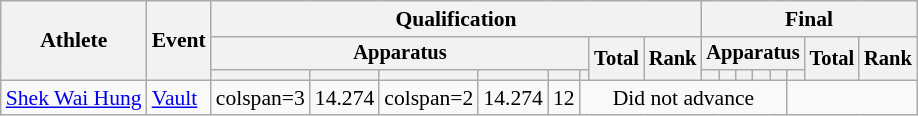<table class="wikitable" style="font-size:90%">
<tr>
<th rowspan=3>Athlete</th>
<th rowspan=3>Event</th>
<th colspan =8>Qualification</th>
<th colspan =8>Final</th>
</tr>
<tr style="font-size:95%">
<th colspan=6>Apparatus</th>
<th rowspan=2>Total</th>
<th rowspan=2>Rank</th>
<th colspan=6>Apparatus</th>
<th rowspan=2>Total</th>
<th rowspan=2>Rank</th>
</tr>
<tr style="font-size:95%">
<th></th>
<th></th>
<th></th>
<th></th>
<th></th>
<th></th>
<th></th>
<th></th>
<th></th>
<th></th>
<th></th>
<th></th>
</tr>
<tr align=center>
<td align=left><a href='#'>Shek Wai Hung</a></td>
<td align=left><a href='#'>Vault</a></td>
<td>colspan=3 </td>
<td>14.274</td>
<td>colspan=2 </td>
<td>14.274</td>
<td>12</td>
<td colspan=8>Did not advance</td>
</tr>
</table>
